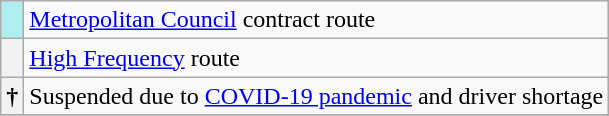<table class="wikitable collapsible">
<tr>
<th style="background-color:PaleTurquoise"></th>
<td><a href='#'>Metropolitan Council</a> contract route</td>
</tr>
<tr>
<th></th>
<td><a href='#'>High Frequency</a> route</td>
</tr>
<tr>
<th>†</th>
<td>Suspended due to <a href='#'>COVID-19 pandemic</a> and driver shortage</td>
</tr>
<tr>
</tr>
</table>
